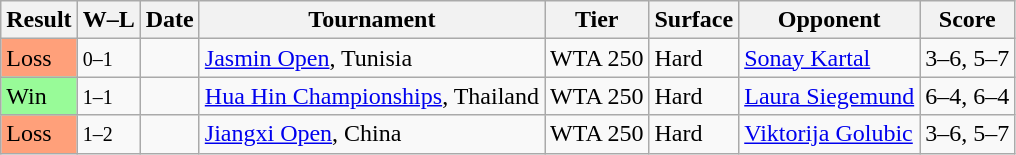<table class="sortable wikitable">
<tr>
<th>Result</th>
<th class="unsortable">W–L</th>
<th>Date</th>
<th>Tournament</th>
<th>Tier</th>
<th>Surface</th>
<th>Opponent</th>
<th class="unsortable">Score</th>
</tr>
<tr>
<td style="background:#ffa07a;">Loss</td>
<td><small>0–1</small></td>
<td><a href='#'></a></td>
<td><a href='#'>Jasmin Open</a>, Tunisia</td>
<td>WTA 250</td>
<td>Hard</td>
<td> <a href='#'>Sonay Kartal</a></td>
<td>3–6, 5–7</td>
</tr>
<tr>
<td style="background:#98fb98;">Win</td>
<td><small>1–1</small></td>
<td><a href='#'></a></td>
<td><a href='#'>Hua Hin Championships</a>, Thailand</td>
<td>WTA 250</td>
<td>Hard</td>
<td> <a href='#'>Laura Siegemund</a></td>
<td>6–4, 6–4</td>
</tr>
<tr>
<td style="background:#ffa07a">Loss</td>
<td><small>1–2</small></td>
<td><a href='#'></a></td>
<td><a href='#'>Jiangxi Open</a>, China</td>
<td>WTA 250</td>
<td>Hard</td>
<td> <a href='#'>Viktorija Golubic</a></td>
<td>3–6, 5–7</td>
</tr>
</table>
